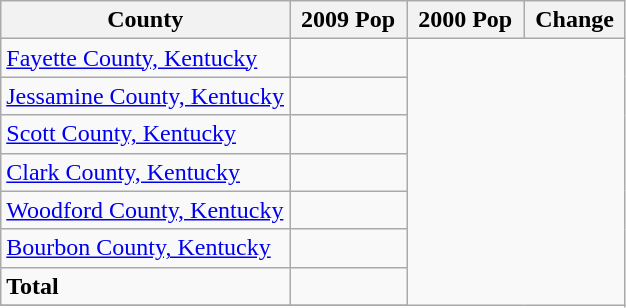<table class=wikitable>
<tr>
<th>County</th>
<th> 2009 Pop </th>
<th> 2000 Pop </th>
<th> Change </th>
</tr>
<tr>
<td><a href='#'>Fayette County, Kentucky</a></td>
<td></td>
</tr>
<tr>
<td><a href='#'>Jessamine County, Kentucky</a></td>
<td></td>
</tr>
<tr>
<td><a href='#'>Scott County, Kentucky</a></td>
<td></td>
</tr>
<tr>
<td><a href='#'>Clark County, Kentucky</a></td>
<td></td>
</tr>
<tr>
<td><a href='#'>Woodford County, Kentucky</a></td>
<td></td>
</tr>
<tr>
<td><a href='#'>Bourbon County, Kentucky</a></td>
<td></td>
</tr>
<tr>
<td><strong>Total</strong></td>
<td></td>
</tr>
<tr>
</tr>
</table>
